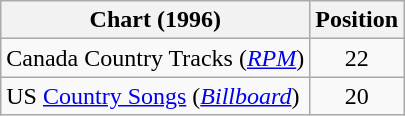<table class="wikitable sortable">
<tr>
<th scope="col">Chart (1996)</th>
<th scope="col">Position</th>
</tr>
<tr>
<td>Canada Country Tracks (<em><a href='#'>RPM</a></em>)</td>
<td align="center">22</td>
</tr>
<tr>
<td>US <a href='#'>Country Songs</a> (<em><a href='#'>Billboard</a></em>)</td>
<td align="center">20</td>
</tr>
</table>
